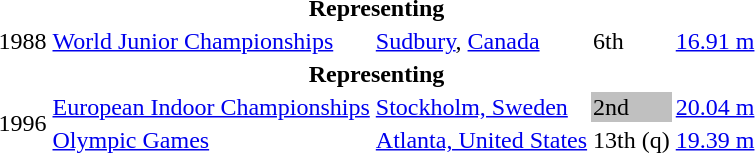<table>
<tr>
<th colspan="6">Representing </th>
</tr>
<tr>
<td>1988</td>
<td><a href='#'>World Junior Championships</a></td>
<td><a href='#'>Sudbury</a>, <a href='#'>Canada</a></td>
<td>6th</td>
<td><a href='#'>16.91 m</a></td>
</tr>
<tr>
<th colspan="5">Representing </th>
</tr>
<tr>
<td rowspan=2>1996</td>
<td><a href='#'>European Indoor Championships</a></td>
<td><a href='#'>Stockholm, Sweden</a></td>
<td bgcolor=silver>2nd</td>
<td><a href='#'>20.04 m</a></td>
</tr>
<tr>
<td><a href='#'>Olympic Games</a></td>
<td><a href='#'>Atlanta, United States</a></td>
<td>13th (q)</td>
<td><a href='#'>19.39 m</a></td>
</tr>
</table>
